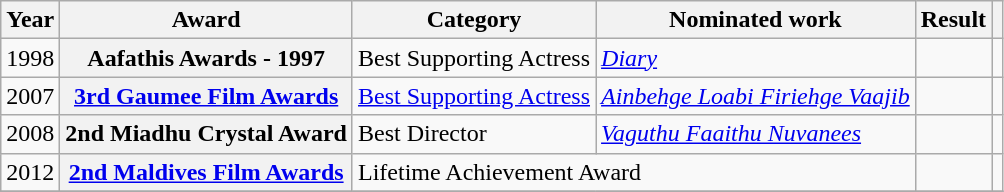<table class="wikitable plainrowheaders sortable">
<tr>
<th scope="col">Year</th>
<th scope="col">Award</th>
<th scope="col">Category</th>
<th scope="col">Nominated work</th>
<th scope="col">Result</th>
<th scope="col" class="unsortable"></th>
</tr>
<tr>
<td>1998</td>
<th scope="row">Aafathis Awards - 1997</th>
<td>Best Supporting Actress</td>
<td><a href='#'><em>Diary</em></a></td>
<td></td>
<td></td>
</tr>
<tr>
<td>2007</td>
<th scope="row"><a href='#'>3rd Gaumee Film Awards</a></th>
<td><a href='#'>Best Supporting Actress</a></td>
<td><em><a href='#'>Ainbehge Loabi Firiehge Vaajib</a></em></td>
<td></td>
<td style="text-align:center;"></td>
</tr>
<tr>
<td>2008</td>
<th scope="row">2nd Miadhu Crystal Award</th>
<td>Best Director</td>
<td><em><a href='#'>Vaguthu Faaithu Nuvanees</a></em></td>
<td></td>
<td style="text-align:center;"></td>
</tr>
<tr>
<td>2012</td>
<th scope="row"><a href='#'>2nd Maldives Film Awards</a></th>
<td colspan="2">Lifetime Achievement Award</td>
<td></td>
<td style="text-align:center;"></td>
</tr>
<tr>
</tr>
</table>
